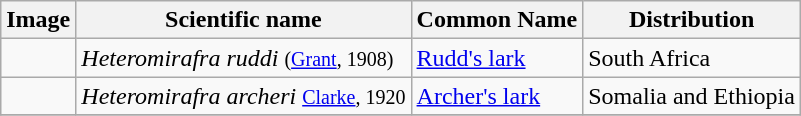<table class="wikitable">
<tr>
<th>Image</th>
<th>Scientific name</th>
<th>Common Name</th>
<th>Distribution</th>
</tr>
<tr>
<td></td>
<td><em>Heteromirafra ruddi</em> <small>(<a href='#'>Grant</a>, 1908)</small></td>
<td><a href='#'>Rudd's lark</a></td>
<td>South Africa</td>
</tr>
<tr>
<td></td>
<td><em>Heteromirafra archeri</em> <small><a href='#'>Clarke</a>, 1920</small></td>
<td><a href='#'>Archer's lark</a></td>
<td>Somalia and Ethiopia</td>
</tr>
<tr>
</tr>
</table>
